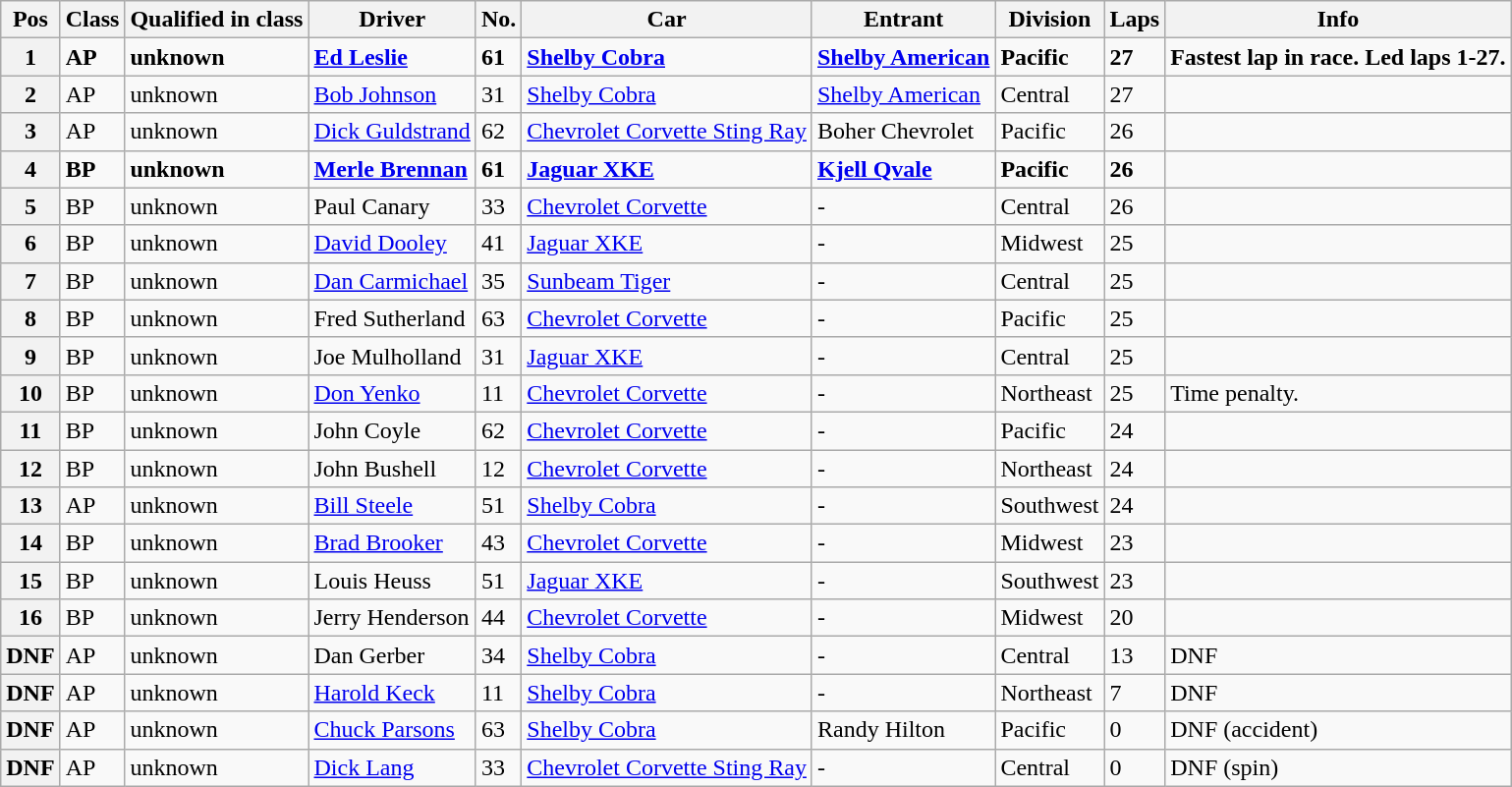<table class="wikitable">
<tr>
<th>Pos</th>
<th>Class</th>
<th>Qualified in class</th>
<th>Driver</th>
<th>No.</th>
<th>Car</th>
<th>Entrant</th>
<th>Division</th>
<th>Laps</th>
<th>Info</th>
</tr>
<tr>
<th><strong>1</strong></th>
<td><strong>AP</strong></td>
<td><strong>unknown</strong></td>
<td><strong> <a href='#'>Ed Leslie</a></strong></td>
<td><strong>61</strong></td>
<td><strong><a href='#'>Shelby Cobra</a></strong></td>
<td><strong><a href='#'>Shelby American</a></strong></td>
<td><strong>Pacific</strong></td>
<td><strong>27</strong></td>
<td><strong>Fastest lap in race. Led laps 1-27.</strong></td>
</tr>
<tr>
<th>2</th>
<td>AP</td>
<td>unknown</td>
<td> <a href='#'>Bob Johnson</a></td>
<td>31</td>
<td><a href='#'>Shelby Cobra</a></td>
<td><a href='#'>Shelby American</a></td>
<td>Central</td>
<td>27</td>
<td></td>
</tr>
<tr>
<th>3</th>
<td>AP</td>
<td>unknown</td>
<td> <a href='#'>Dick Guldstrand</a></td>
<td>62</td>
<td><a href='#'>Chevrolet Corvette Sting Ray</a></td>
<td>Boher Chevrolet</td>
<td>Pacific</td>
<td>26</td>
<td></td>
</tr>
<tr>
<th><strong>4</strong></th>
<td><strong>BP</strong></td>
<td><strong>unknown</strong></td>
<td><strong> <a href='#'>Merle Brennan</a></strong></td>
<td><strong>61</strong></td>
<td><strong><a href='#'>Jaguar XKE</a></strong></td>
<td><strong><a href='#'>Kjell Qvale</a></strong></td>
<td><strong>Pacific</strong></td>
<td><strong>26</strong></td>
<td></td>
</tr>
<tr>
<th>5</th>
<td>BP</td>
<td>unknown</td>
<td> Paul Canary</td>
<td>33</td>
<td><a href='#'>Chevrolet Corvette</a></td>
<td>-</td>
<td>Central</td>
<td>26</td>
<td></td>
</tr>
<tr>
<th>6</th>
<td>BP</td>
<td>unknown</td>
<td> <a href='#'>David Dooley</a></td>
<td>41</td>
<td><a href='#'>Jaguar XKE</a></td>
<td>-</td>
<td>Midwest</td>
<td>25</td>
<td></td>
</tr>
<tr>
<th>7</th>
<td>BP</td>
<td>unknown</td>
<td> <a href='#'>Dan Carmichael</a></td>
<td>35</td>
<td><a href='#'>Sunbeam Tiger</a></td>
<td>-</td>
<td>Central</td>
<td>25</td>
<td></td>
</tr>
<tr>
<th>8</th>
<td>BP</td>
<td>unknown</td>
<td> Fred Sutherland</td>
<td>63</td>
<td><a href='#'>Chevrolet Corvette</a></td>
<td>-</td>
<td>Pacific</td>
<td>25</td>
<td></td>
</tr>
<tr>
<th>9</th>
<td>BP</td>
<td>unknown</td>
<td> Joe Mulholland</td>
<td>31</td>
<td><a href='#'>Jaguar XKE</a></td>
<td>-</td>
<td>Central</td>
<td>25</td>
<td></td>
</tr>
<tr>
<th>10</th>
<td>BP</td>
<td>unknown</td>
<td> <a href='#'>Don Yenko</a></td>
<td>11</td>
<td><a href='#'>Chevrolet Corvette</a></td>
<td>-</td>
<td>Northeast</td>
<td>25</td>
<td>Time penalty.</td>
</tr>
<tr>
<th>11</th>
<td>BP</td>
<td>unknown</td>
<td> John Coyle</td>
<td>62</td>
<td><a href='#'>Chevrolet Corvette</a></td>
<td>-</td>
<td>Pacific</td>
<td>24</td>
<td></td>
</tr>
<tr>
<th>12</th>
<td>BP</td>
<td>unknown</td>
<td> John Bushell</td>
<td>12</td>
<td><a href='#'>Chevrolet Corvette</a></td>
<td>-</td>
<td>Northeast</td>
<td>24</td>
<td></td>
</tr>
<tr>
<th>13</th>
<td>AP</td>
<td>unknown</td>
<td> <a href='#'>Bill Steele</a></td>
<td>51</td>
<td><a href='#'>Shelby Cobra</a></td>
<td>-</td>
<td>Southwest</td>
<td>24</td>
<td></td>
</tr>
<tr>
<th>14</th>
<td>BP</td>
<td>unknown</td>
<td> <a href='#'>Brad Brooker</a></td>
<td>43</td>
<td><a href='#'>Chevrolet Corvette</a></td>
<td>-</td>
<td>Midwest</td>
<td>23</td>
<td></td>
</tr>
<tr>
<th>15</th>
<td>BP</td>
<td>unknown</td>
<td> Louis Heuss</td>
<td>51</td>
<td><a href='#'>Jaguar XKE</a></td>
<td>-</td>
<td>Southwest</td>
<td>23</td>
<td></td>
</tr>
<tr>
<th>16</th>
<td>BP</td>
<td>unknown</td>
<td> Jerry Henderson</td>
<td>44</td>
<td><a href='#'>Chevrolet Corvette</a></td>
<td>-</td>
<td>Midwest</td>
<td>20</td>
<td></td>
</tr>
<tr>
<th>DNF</th>
<td>AP</td>
<td>unknown</td>
<td> Dan Gerber</td>
<td>34</td>
<td><a href='#'>Shelby Cobra</a></td>
<td>-</td>
<td>Central</td>
<td>13</td>
<td>DNF</td>
</tr>
<tr>
<th>DNF</th>
<td>AP</td>
<td>unknown</td>
<td> <a href='#'>Harold Keck</a></td>
<td>11</td>
<td><a href='#'>Shelby Cobra</a></td>
<td>-</td>
<td>Northeast</td>
<td>7</td>
<td>DNF</td>
</tr>
<tr>
<th>DNF</th>
<td>AP</td>
<td>unknown</td>
<td> <a href='#'>Chuck Parsons</a></td>
<td>63</td>
<td><a href='#'>Shelby Cobra</a></td>
<td>Randy Hilton</td>
<td>Pacific</td>
<td>0</td>
<td>DNF (accident)</td>
</tr>
<tr>
<th>DNF</th>
<td>AP</td>
<td>unknown</td>
<td> <a href='#'>Dick Lang</a></td>
<td>33</td>
<td><a href='#'>Chevrolet Corvette Sting Ray</a></td>
<td>-</td>
<td>Central</td>
<td>0</td>
<td>DNF (spin)</td>
</tr>
</table>
